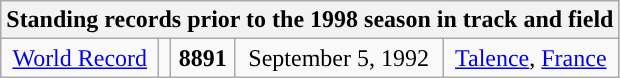<table class="wikitable" style=" text-align:center;">
<tr>
<th colspan="5">Standing records prior to the 1998 season in track and field</th>
</tr>
<tr>
<td><a href='#'>World Record</a></td>
<td></td>
<td><strong>8891</strong></td>
<td>September 5, 1992</td>
<td> <a href='#'>Talence</a>, <a href='#'>France</a></td>
</tr>
</table>
